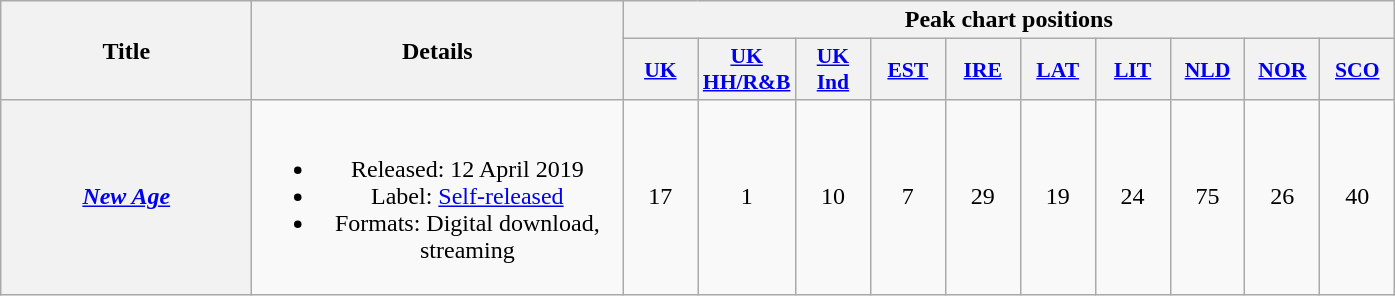<table class="wikitable plainrowheaders" style="text-align:center;">
<tr>
<th scope="col" rowspan="2" style="width:10em;">Title</th>
<th scope="col" rowspan="2" style="width:15em;">Details</th>
<th colspan="10" scope="col">Peak chart positions</th>
</tr>
<tr>
<th scope="col" style="width:3em;font-size:90%;"><a href='#'>UK</a><br></th>
<th scope="col" style="width:3em;font-size:90%;"><a href='#'>UK<br>HH/R&B</a><br></th>
<th scope="col" style="width:3em;font-size:90%;"><a href='#'>UK<br>Ind</a><br></th>
<th scope="col" style="width:3em;font-size:90%;"><a href='#'>EST</a><br></th>
<th scope="col" style="width:3em;font-size:90%;"><a href='#'>IRE</a><br></th>
<th scope="col" style="width:3em;font-size:90%;"><a href='#'>LAT</a><br></th>
<th scope="col" style="width:3em;font-size:90%;"><a href='#'>LIT</a><br></th>
<th scope="col" style="width:3em;font-size:90%;"><a href='#'>NLD</a><br></th>
<th scope="col" style="width:3em;font-size:90%;"><a href='#'>NOR</a><br></th>
<th scope="col" style="width:3em;font-size:90%;"><a href='#'>SCO</a><br></th>
</tr>
<tr>
<th scope="row"><em><a href='#'>New Age</a></em><br></th>
<td><br><ul><li>Released: 12 April 2019</li><li>Label: <a href='#'>Self-released</a></li><li>Formats: Digital download, streaming</li></ul></td>
<td>17</td>
<td>1</td>
<td>10</td>
<td>7</td>
<td>29</td>
<td>19</td>
<td>24</td>
<td>75</td>
<td>26</td>
<td>40</td>
</tr>
</table>
